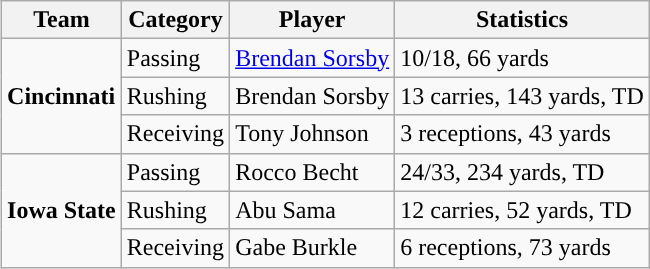<table class="wikitable" style="float: right;">
<tr>
<th>Team</th>
<th>Category</th>
<th>Player</th>
<th>Statistics</th>
</tr>
<tr>
<td rowspan=3><strong>Cincinnati</strong></td>
<td>Passing</td>
<td><a href='#'>Brendan Sorsby</a></td>
<td>10/18, 66 yards</td>
</tr>
<tr>
<td>Rushing</td>
<td>Brendan Sorsby</td>
<td>13 carries, 143 yards, TD</td>
</tr>
<tr>
<td>Receiving</td>
<td>Tony Johnson</td>
<td>3 receptions, 43 yards</td>
</tr>
<tr>
<td rowspan=3><strong>Iowa State</strong></td>
<td>Passing</td>
<td>Rocco Becht</td>
<td>24/33, 234 yards, TD</td>
</tr>
<tr>
<td>Rushing</td>
<td>Abu Sama</td>
<td>12 carries, 52 yards, TD</td>
</tr>
<tr>
<td>Receiving</td>
<td>Gabe Burkle</td>
<td>6 receptions, 73 yards</td>
</tr>
</table>
